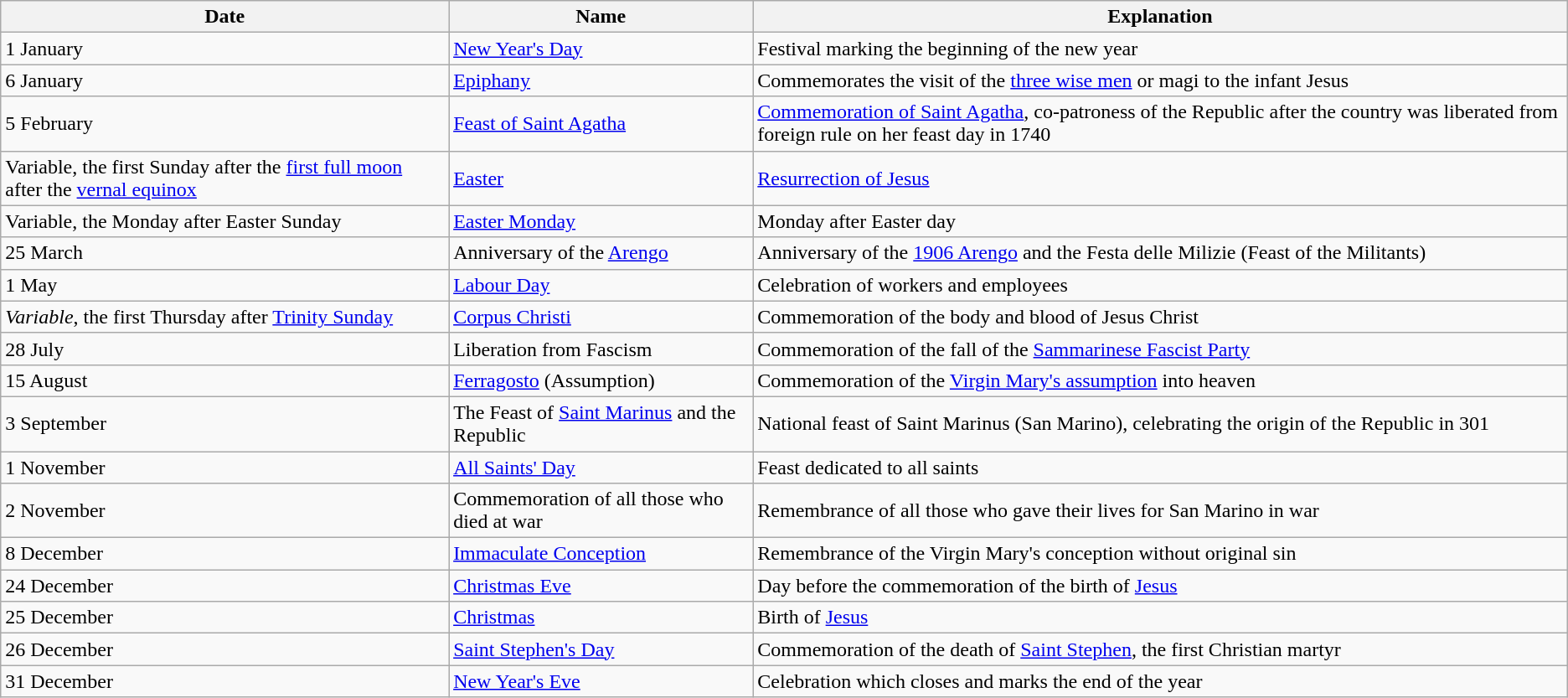<table class="wikitable">
<tr>
<th>Date</th>
<th>Name</th>
<th>Explanation</th>
</tr>
<tr>
<td>1 January</td>
<td><a href='#'>New Year's Day</a></td>
<td>Festival marking the beginning of the new year</td>
</tr>
<tr>
<td>6 January</td>
<td><a href='#'>Epiphany</a></td>
<td>Commemorates the visit of the <a href='#'>three wise men</a> or magi to the infant Jesus</td>
</tr>
<tr>
<td>5 February</td>
<td><a href='#'>Feast of Saint Agatha</a></td>
<td><a href='#'>Commemoration of Saint Agatha</a>, co-patroness of the Republic after the country was liberated from foreign rule on her feast day in 1740</td>
</tr>
<tr>
<td>Variable, the first Sunday after the <a href='#'>first full moon</a> after the <a href='#'>vernal equinox</a></td>
<td><a href='#'>Easter</a></td>
<td><a href='#'>Resurrection of Jesus</a></td>
</tr>
<tr>
<td>Variable, the Monday after Easter Sunday</td>
<td><a href='#'>Easter Monday</a></td>
<td>Monday after Easter day</td>
</tr>
<tr>
<td>25 March</td>
<td>Anniversary of the <a href='#'>Arengo</a></td>
<td>Anniversary of the <a href='#'>1906 Arengo</a> and the Festa delle Milizie (Feast of the Militants)</td>
</tr>
<tr>
<td>1 May</td>
<td><a href='#'>Labour Day</a></td>
<td>Celebration of workers and employees</td>
</tr>
<tr>
<td><em>Variable</em>, the first Thursday after <a href='#'>Trinity Sunday</a></td>
<td><a href='#'>Corpus Christi</a></td>
<td>Commemoration of the body and blood of Jesus Christ</td>
</tr>
<tr>
<td>28 July</td>
<td>Liberation from Fascism</td>
<td>Commemoration of the fall of the <a href='#'>Sammarinese Fascist Party</a></td>
</tr>
<tr>
<td>15 August</td>
<td><a href='#'>Ferragosto</a> (Assumption)</td>
<td>Commemoration of the <a href='#'>Virgin Mary's assumption</a> into heaven</td>
</tr>
<tr>
<td>3 September</td>
<td>The Feast of <a href='#'>Saint Marinus</a> and the Republic</td>
<td>National feast of Saint Marinus (San Marino), celebrating the origin of the Republic in 301</td>
</tr>
<tr>
<td>1 November</td>
<td><a href='#'>All Saints' Day</a></td>
<td>Feast dedicated to all saints</td>
</tr>
<tr>
<td>2 November</td>
<td>Commemoration of all those who died at war</td>
<td>Remembrance of all those who gave their lives for San Marino in war</td>
</tr>
<tr>
<td>8 December</td>
<td><a href='#'>Immaculate Conception</a></td>
<td>Remembrance of the Virgin Mary's conception without original sin</td>
</tr>
<tr>
<td>24 December</td>
<td><a href='#'>Christmas Eve</a></td>
<td>Day before the commemoration of the birth of <a href='#'>Jesus</a></td>
</tr>
<tr>
<td>25 December</td>
<td><a href='#'>Christmas</a></td>
<td>Birth of <a href='#'>Jesus</a></td>
</tr>
<tr>
<td>26 December</td>
<td><a href='#'>Saint Stephen's Day</a></td>
<td>Commemoration of the death of <a href='#'>Saint Stephen</a>, the first Christian martyr</td>
</tr>
<tr>
<td>31 December</td>
<td><a href='#'>New Year's Eve</a></td>
<td>Celebration which closes and marks the end of the year</td>
</tr>
</table>
